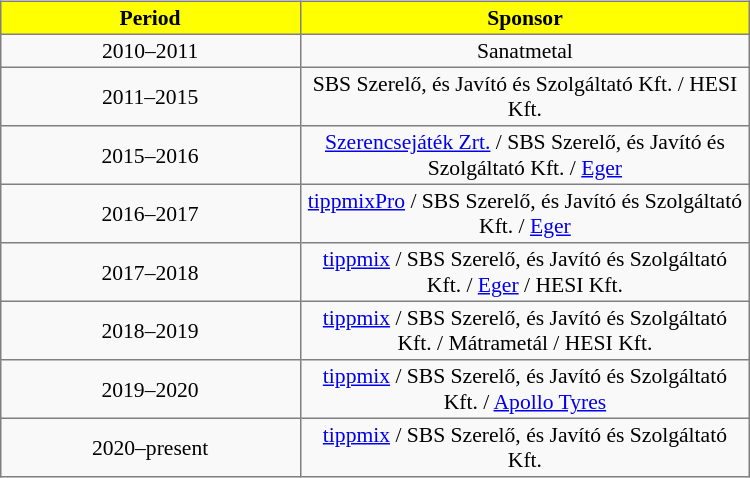<table width=50% align="center">
<tr>
<td valign=top width=60%><br><table align=center border=1 width=80% cellpadding="2" cellspacing="0" border=" 1px #aaa solid" style="background: #f9f9f9; border-collapse: collapse; font-size: 90%; text-align: center">
<tr align=center bgcolor=yellow style=“color:black;">
<th width=40%><span>Period</span></th>
<th width=60%><span>Sponsor</span></th>
</tr>
<tr>
<td align=center>2010–2011</td>
<td>Sanatmetal</td>
</tr>
<tr>
<td align=center>2011–2015</td>
<td>SBS Szerelő, és Javító és Szolgáltató Kft. / HESI Kft.</td>
</tr>
<tr>
<td align=center>2015–2016</td>
<td><a href='#'>Szerencsejáték Zrt.</a> / SBS Szerelő, és Javító és Szolgáltató Kft. / <a href='#'>Eger</a></td>
</tr>
<tr>
<td align=center>2016–2017</td>
<td><a href='#'>tippmixPro</a> / SBS Szerelő, és Javító és Szolgáltató Kft. / <a href='#'>Eger</a></td>
</tr>
<tr>
<td align=center>2017–2018</td>
<td><a href='#'>tippmix</a> / SBS Szerelő, és Javító és Szolgáltató Kft. / <a href='#'>Eger</a> / HESI Kft.</td>
</tr>
<tr>
<td align=center>2018–2019</td>
<td><a href='#'>tippmix</a> / SBS Szerelő, és Javító és Szolgáltató Kft. / Mátrametál / HESI Kft.</td>
</tr>
<tr>
<td align=center>2019–2020</td>
<td><a href='#'>tippmix</a> / SBS Szerelő, és Javító és Szolgáltató Kft. / <a href='#'>Apollo Tyres</a></td>
</tr>
<tr>
<td align=center>2020–present</td>
<td><a href='#'>tippmix</a> / SBS Szerelő, és Javító és Szolgáltató Kft.</td>
</tr>
</table>
</td>
</tr>
</table>
